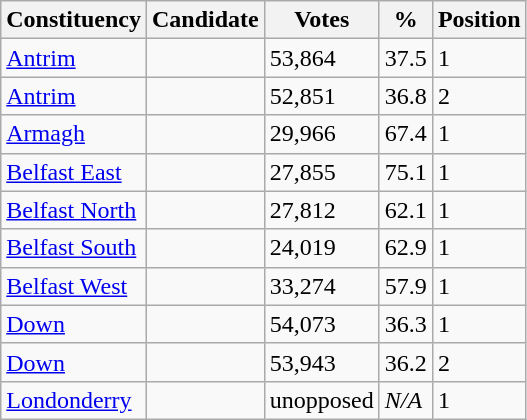<table class="wikitable sortable">
<tr>
<th>Constituency</th>
<th>Candidate</th>
<th>Votes</th>
<th>%</th>
<th>Position</th>
</tr>
<tr>
<td><a href='#'>Antrim</a></td>
<td></td>
<td>53,864</td>
<td>37.5</td>
<td>1</td>
</tr>
<tr>
<td><a href='#'>Antrim</a></td>
<td></td>
<td>52,851</td>
<td>36.8</td>
<td>2</td>
</tr>
<tr>
<td><a href='#'>Armagh</a></td>
<td></td>
<td>29,966</td>
<td>67.4</td>
<td>1</td>
</tr>
<tr>
<td><a href='#'>Belfast East</a></td>
<td></td>
<td>27,855</td>
<td>75.1</td>
<td>1</td>
</tr>
<tr>
<td><a href='#'>Belfast North</a></td>
<td></td>
<td>27,812</td>
<td>62.1</td>
<td>1</td>
</tr>
<tr>
<td><a href='#'>Belfast South</a></td>
<td></td>
<td>24,019</td>
<td>62.9</td>
<td>1</td>
</tr>
<tr>
<td><a href='#'>Belfast West</a></td>
<td></td>
<td>33,274</td>
<td>57.9</td>
<td>1</td>
</tr>
<tr>
<td><a href='#'>Down</a></td>
<td></td>
<td>54,073</td>
<td>36.3</td>
<td>1</td>
</tr>
<tr>
<td><a href='#'>Down</a></td>
<td></td>
<td>53,943</td>
<td>36.2</td>
<td>2</td>
</tr>
<tr>
<td><a href='#'>Londonderry</a></td>
<td></td>
<td>unopposed</td>
<td><em>N/A</em></td>
<td>1</td>
</tr>
</table>
